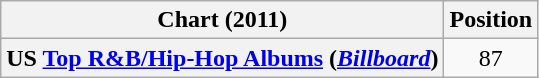<table class="wikitable sortable plainrowheaders">
<tr>
<th scope="col">Chart (2011)</th>
<th scope="col">Position</th>
</tr>
<tr>
<th scope="row">US <a href='#'>Top R&B/Hip-Hop Albums</a> (<em><a href='#'>Billboard</a></em>)</th>
<td style="text-align:center;">87</td>
</tr>
</table>
